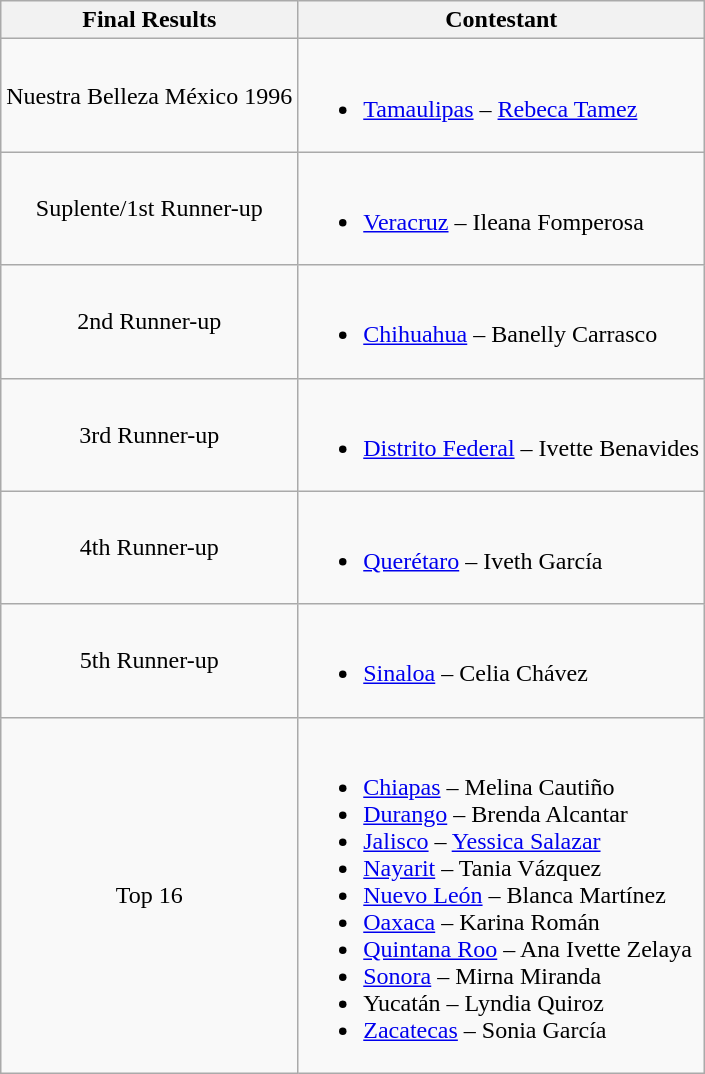<table class="wikitable">
<tr>
<th>Final Results</th>
<th>Contestant</th>
</tr>
<tr>
<td align="center">Nuestra Belleza México 1996</td>
<td><br><ul><li> <a href='#'>Tamaulipas</a> – <a href='#'>Rebeca Tamez</a></li></ul></td>
</tr>
<tr>
<td align="center">Suplente/1st Runner-up</td>
<td><br><ul><li> <a href='#'>Veracruz</a> – Ileana Fomperosa</li></ul></td>
</tr>
<tr>
<td align="center">2nd Runner-up</td>
<td><br><ul><li> <a href='#'>Chihuahua</a> – Banelly Carrasco</li></ul></td>
</tr>
<tr>
<td align="center">3rd Runner-up</td>
<td><br><ul><li> <a href='#'>Distrito Federal</a> – Ivette Benavides</li></ul></td>
</tr>
<tr>
<td align="center">4th Runner-up</td>
<td><br><ul><li> <a href='#'>Querétaro</a> – Iveth García</li></ul></td>
</tr>
<tr>
<td align="center">5th Runner-up</td>
<td><br><ul><li> <a href='#'>Sinaloa</a> – Celia Chávez</li></ul></td>
</tr>
<tr>
<td align="center">Top 16</td>
<td><br><ul><li> <a href='#'>Chiapas</a> – Melina Cautiño</li><li> <a href='#'>Durango</a> – Brenda Alcantar</li><li> <a href='#'>Jalisco</a> – <a href='#'>Yessica Salazar</a></li><li> <a href='#'>Nayarit</a> – Tania Vázquez</li><li> <a href='#'>Nuevo León</a> – Blanca Martínez</li><li> <a href='#'>Oaxaca</a> – Karina Román</li><li> <a href='#'>Quintana Roo</a> – Ana Ivette Zelaya</li><li> <a href='#'>Sonora</a> – Mirna Miranda</li><li> Yucatán – Lyndia Quiroz</li><li> <a href='#'>Zacatecas</a> – Sonia García</li></ul></td>
</tr>
</table>
